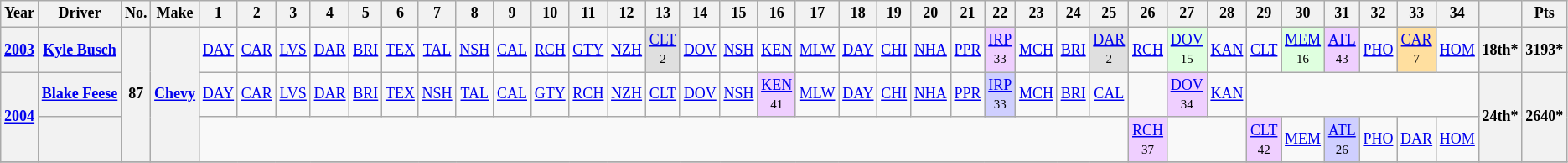<table class="wikitable" style="text-align:center; font-size:75%">
<tr>
<th>Year</th>
<th>Driver</th>
<th>No.</th>
<th>Make</th>
<th>1</th>
<th>2</th>
<th>3</th>
<th>4</th>
<th>5</th>
<th>6</th>
<th>7</th>
<th>8</th>
<th>9</th>
<th>10</th>
<th>11</th>
<th>12</th>
<th>13</th>
<th>14</th>
<th>15</th>
<th>16</th>
<th>17</th>
<th>18</th>
<th>19</th>
<th>20</th>
<th>21</th>
<th>22</th>
<th>23</th>
<th>24</th>
<th>25</th>
<th>26</th>
<th>27</th>
<th>28</th>
<th>29</th>
<th>30</th>
<th>31</th>
<th>32</th>
<th>33</th>
<th>34</th>
<th></th>
<th>Pts</th>
</tr>
<tr>
<th><a href='#'>2003</a></th>
<th><a href='#'>Kyle Busch</a></th>
<th rowspan=3>87</th>
<th rowspan=3><a href='#'>Chevy</a></th>
<td><a href='#'>DAY</a></td>
<td><a href='#'>CAR</a></td>
<td><a href='#'>LVS</a></td>
<td><a href='#'>DAR</a></td>
<td><a href='#'>BRI</a></td>
<td><a href='#'>TEX</a></td>
<td><a href='#'>TAL</a></td>
<td><a href='#'>NSH</a></td>
<td><a href='#'>CAL</a></td>
<td><a href='#'>RCH</a></td>
<td><a href='#'>GTY</a></td>
<td><a href='#'>NZH</a></td>
<td style="background:#DFDFDF;"><a href='#'>CLT</a><br><small>2</small></td>
<td><a href='#'>DOV</a></td>
<td><a href='#'>NSH</a></td>
<td><a href='#'>KEN</a></td>
<td><a href='#'>MLW</a></td>
<td><a href='#'>DAY</a></td>
<td><a href='#'>CHI</a></td>
<td><a href='#'>NHA</a></td>
<td><a href='#'>PPR</a></td>
<td style="background:#EFCFFF;"><a href='#'>IRP</a><br><small>33</small></td>
<td><a href='#'>MCH</a></td>
<td><a href='#'>BRI</a></td>
<td style="background:#DFDFDF;"><a href='#'>DAR</a><br><small>2</small></td>
<td><a href='#'>RCH</a></td>
<td style="background:#DFFFDF;"><a href='#'>DOV</a><br><small>15</small></td>
<td><a href='#'>KAN</a></td>
<td><a href='#'>CLT</a></td>
<td style="background:#DFFFDF;"><a href='#'>MEM</a><br><small>16</small></td>
<td style="background:#EFCFFF;"><a href='#'>ATL</a><br><small>43</small></td>
<td><a href='#'>PHO</a></td>
<td style="background:#FFDF9F;"><a href='#'>CAR</a><br><small>7</small></td>
<td><a href='#'>HOM</a></td>
<th>18th*</th>
<th>3193*</th>
</tr>
<tr>
<th rowspan=2><a href='#'>2004</a></th>
<th><a href='#'>Blake Feese</a></th>
<td><a href='#'>DAY</a></td>
<td><a href='#'>CAR</a></td>
<td><a href='#'>LVS</a></td>
<td><a href='#'>DAR</a></td>
<td><a href='#'>BRI</a></td>
<td><a href='#'>TEX</a></td>
<td><a href='#'>NSH</a></td>
<td><a href='#'>TAL</a></td>
<td><a href='#'>CAL</a></td>
<td><a href='#'>GTY</a></td>
<td><a href='#'>RCH</a></td>
<td><a href='#'>NZH</a></td>
<td><a href='#'>CLT</a></td>
<td><a href='#'>DOV</a></td>
<td><a href='#'>NSH</a></td>
<td style="background:#EFCFFF;"><a href='#'>KEN</a><br><small>41</small></td>
<td><a href='#'>MLW</a></td>
<td><a href='#'>DAY</a></td>
<td><a href='#'>CHI</a></td>
<td><a href='#'>NHA</a></td>
<td><a href='#'>PPR</a></td>
<td style="background:#CFCFFF;"><a href='#'>IRP</a><br><small>33</small></td>
<td><a href='#'>MCH</a></td>
<td><a href='#'>BRI</a></td>
<td><a href='#'>CAL</a></td>
<td></td>
<td style="background:#EFCFFF;"><a href='#'>DOV</a><br><small>34</small></td>
<td><a href='#'>KAN</a></td>
<td colspan=6></td>
<th rowspan=2>24th*</th>
<th rowspan=2>2640*</th>
</tr>
<tr>
<th></th>
<td colspan=25></td>
<td style="background:#EFCFFF;"><a href='#'>RCH</a><br><small>37</small></td>
<td colspan=2></td>
<td style="background:#EFCFFF;"><a href='#'>CLT</a><br><small>42</small></td>
<td><a href='#'>MEM</a></td>
<td style="background:#CFCFFF;"><a href='#'>ATL</a><br><small>26</small></td>
<td><a href='#'>PHO</a></td>
<td><a href='#'>DAR</a></td>
<td><a href='#'>HOM</a></td>
</tr>
<tr>
</tr>
</table>
